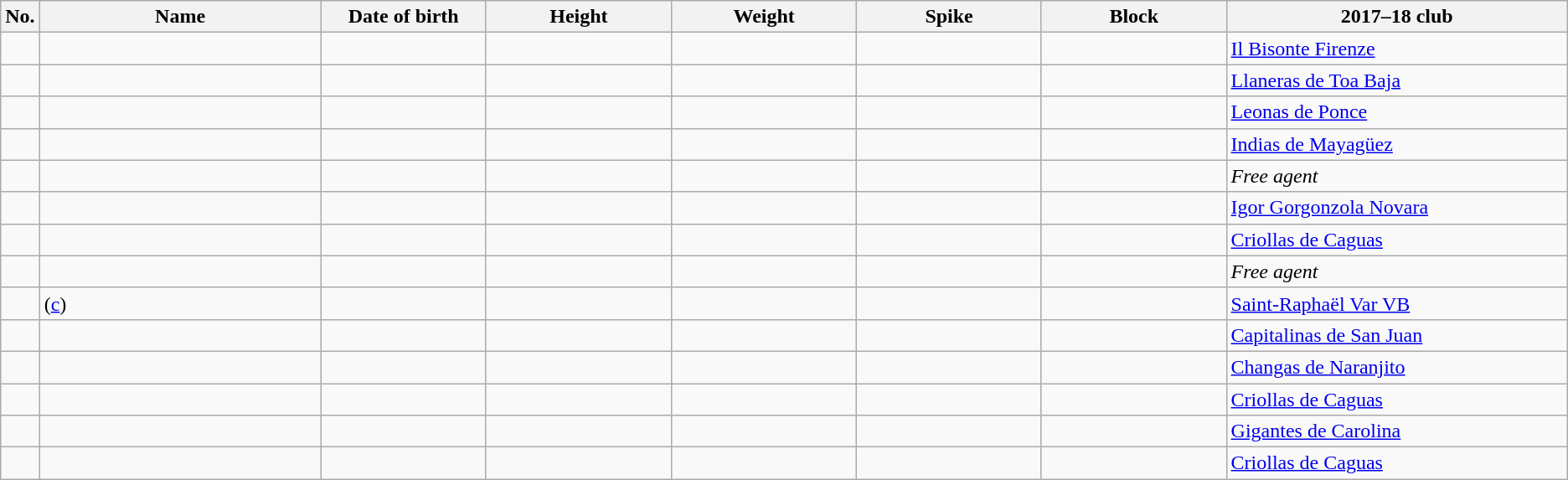<table class="wikitable sortable" style="font-size:100%; text-align:center;">
<tr>
<th>No.</th>
<th style="width:14em">Name</th>
<th style="width:8em">Date of birth</th>
<th style="width:9em">Height</th>
<th style="width:9em">Weight</th>
<th style="width:9em">Spike</th>
<th style="width:9em">Block</th>
<th style="width:17em">2017–18 club</th>
</tr>
<tr>
<td></td>
<td align=left></td>
<td align=right></td>
<td></td>
<td></td>
<td></td>
<td></td>
<td align=left> <a href='#'>Il Bisonte Firenze</a></td>
</tr>
<tr>
<td></td>
<td align=left></td>
<td align=right></td>
<td></td>
<td></td>
<td></td>
<td></td>
<td align=left> <a href='#'>Llaneras de Toa Baja</a></td>
</tr>
<tr>
<td></td>
<td align=left></td>
<td align=right></td>
<td></td>
<td></td>
<td></td>
<td></td>
<td align=left> <a href='#'>Leonas de Ponce</a></td>
</tr>
<tr>
<td></td>
<td align=left></td>
<td align=right></td>
<td></td>
<td></td>
<td></td>
<td></td>
<td align=left> <a href='#'>Indias de Mayagüez</a></td>
</tr>
<tr>
<td></td>
<td align=left></td>
<td align=right></td>
<td></td>
<td></td>
<td></td>
<td></td>
<td align=left><em>Free agent</em></td>
</tr>
<tr>
<td></td>
<td align=left></td>
<td align=right></td>
<td></td>
<td></td>
<td></td>
<td></td>
<td align=left> <a href='#'>Igor Gorgonzola Novara</a></td>
</tr>
<tr>
<td></td>
<td align=left></td>
<td align=right></td>
<td></td>
<td></td>
<td></td>
<td></td>
<td align=left> <a href='#'>Criollas de Caguas</a></td>
</tr>
<tr>
<td></td>
<td align=left></td>
<td align=right></td>
<td></td>
<td></td>
<td></td>
<td></td>
<td align=left><em>Free agent</em></td>
</tr>
<tr>
<td></td>
<td align=left> (<a href='#'>c</a>)</td>
<td align=right></td>
<td></td>
<td></td>
<td></td>
<td></td>
<td align=left> <a href='#'>Saint-Raphaël Var VB</a></td>
</tr>
<tr>
<td></td>
<td align=left></td>
<td align=right></td>
<td></td>
<td></td>
<td></td>
<td></td>
<td align=left> <a href='#'>Capitalinas de San Juan</a></td>
</tr>
<tr>
<td></td>
<td align=left></td>
<td align=right></td>
<td></td>
<td></td>
<td></td>
<td></td>
<td align=left> <a href='#'>Changas de Naranjito</a></td>
</tr>
<tr>
<td></td>
<td align=left></td>
<td align=right></td>
<td></td>
<td></td>
<td></td>
<td></td>
<td align=left> <a href='#'>Criollas de Caguas</a></td>
</tr>
<tr>
<td></td>
<td align=left></td>
<td align=right></td>
<td></td>
<td></td>
<td></td>
<td></td>
<td align=left> <a href='#'>Gigantes de Carolina</a></td>
</tr>
<tr>
<td></td>
<td align=left></td>
<td align=right></td>
<td></td>
<td></td>
<td></td>
<td></td>
<td align=left> <a href='#'>Criollas de Caguas</a></td>
</tr>
</table>
